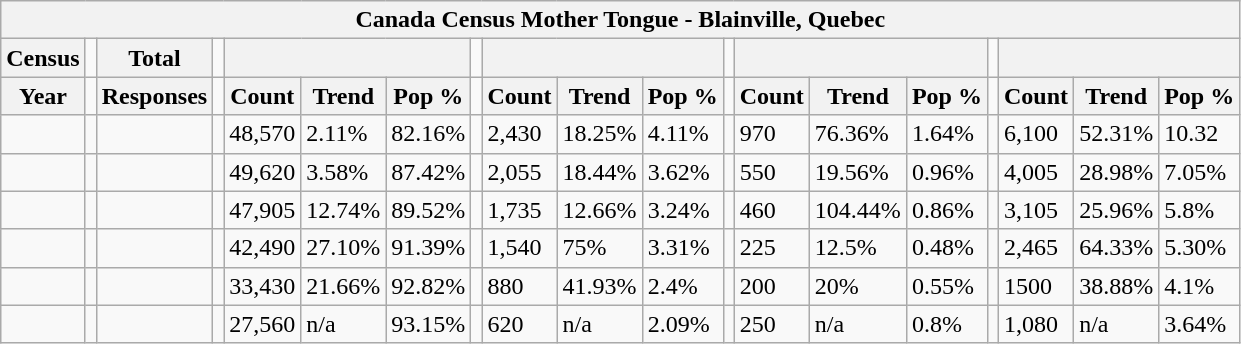<table class="wikitable">
<tr>
<th colspan="19">Canada Census Mother Tongue - Blainville, Quebec</th>
</tr>
<tr>
<th>Census</th>
<td></td>
<th>Total</th>
<td colspan="1"></td>
<th colspan="3"></th>
<td colspan="1"></td>
<th colspan="3"></th>
<td colspan="1"></td>
<th colspan="3"></th>
<td colspan="1"></td>
<th colspan="3"></th>
</tr>
<tr>
<th>Year</th>
<td></td>
<th>Responses</th>
<td></td>
<th>Count</th>
<th>Trend</th>
<th>Pop %</th>
<td></td>
<th>Count</th>
<th>Trend</th>
<th>Pop %</th>
<td></td>
<th>Count</th>
<th>Trend</th>
<th>Pop %</th>
<td></td>
<th>Count</th>
<th>Trend</th>
<th>Pop %</th>
</tr>
<tr>
<td></td>
<td></td>
<td></td>
<td></td>
<td>48,570</td>
<td> 2.11%</td>
<td>82.16%</td>
<td></td>
<td>2,430</td>
<td> 18.25%</td>
<td>4.11%</td>
<td></td>
<td>970</td>
<td> 76.36%</td>
<td>1.64%</td>
<td></td>
<td>6,100</td>
<td> 52.31%</td>
<td>10.32</td>
</tr>
<tr>
<td></td>
<td></td>
<td></td>
<td></td>
<td>49,620</td>
<td> 3.58%</td>
<td>87.42%</td>
<td></td>
<td>2,055</td>
<td> 18.44%</td>
<td>3.62%</td>
<td></td>
<td>550</td>
<td> 19.56%</td>
<td>0.96%</td>
<td></td>
<td>4,005</td>
<td> 28.98%</td>
<td>7.05%</td>
</tr>
<tr>
<td></td>
<td></td>
<td></td>
<td></td>
<td>47,905</td>
<td>12.74%</td>
<td>89.52%</td>
<td></td>
<td>1,735</td>
<td> 12.66%</td>
<td>3.24%</td>
<td></td>
<td>460</td>
<td> 104.44%</td>
<td>0.86%</td>
<td></td>
<td>3,105</td>
<td> 25.96%</td>
<td>5.8%</td>
</tr>
<tr>
<td></td>
<td></td>
<td></td>
<td></td>
<td>42,490</td>
<td> 27.10%</td>
<td>91.39%</td>
<td></td>
<td>1,540</td>
<td> 75%</td>
<td>3.31%</td>
<td></td>
<td>225</td>
<td> 12.5%</td>
<td>0.48%</td>
<td></td>
<td>2,465</td>
<td> 64.33%</td>
<td>5.30%</td>
</tr>
<tr>
<td></td>
<td></td>
<td></td>
<td></td>
<td>33,430</td>
<td> 21.66%</td>
<td>92.82%</td>
<td></td>
<td>880</td>
<td> 41.93%</td>
<td>2.4%</td>
<td></td>
<td>200</td>
<td> 20%</td>
<td>0.55%</td>
<td></td>
<td>1500</td>
<td> 38.88%</td>
<td>4.1%</td>
</tr>
<tr>
<td></td>
<td></td>
<td></td>
<td></td>
<td>27,560</td>
<td>n/a</td>
<td>93.15%</td>
<td></td>
<td>620</td>
<td>n/a</td>
<td>2.09%</td>
<td></td>
<td>250</td>
<td>n/a</td>
<td>0.8%</td>
<td></td>
<td>1,080</td>
<td>n/a</td>
<td>3.64%</td>
</tr>
</table>
